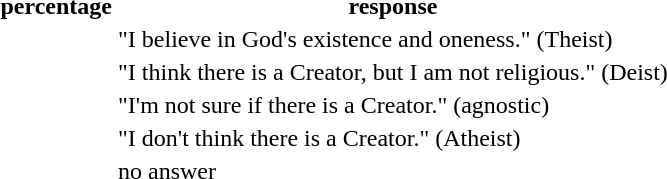<table>
<tr>
<th>percentage</th>
<th>response</th>
</tr>
<tr>
<td></td>
<td>"I believe in God's existence and oneness." (Theist)</td>
</tr>
<tr>
<td></td>
<td>"I think there is a Creator, but I am not religious." (Deist)</td>
</tr>
<tr>
<td></td>
<td>"I'm not sure if there is a Creator." (agnostic)</td>
</tr>
<tr>
<td></td>
<td>"I don't think there is a Creator." (Atheist)</td>
</tr>
<tr>
<td></td>
<td>no answer</td>
</tr>
</table>
